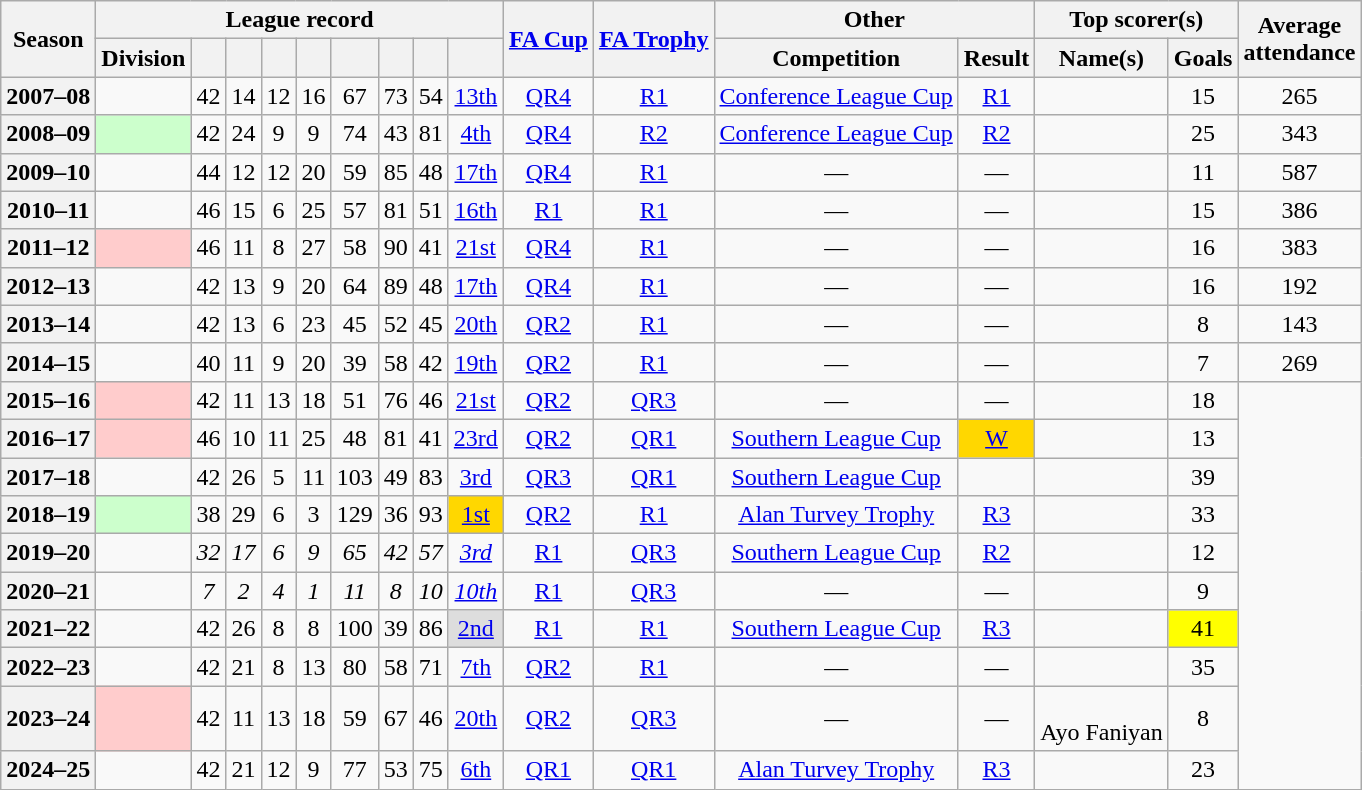<table class="wikitable sortable plainrowheaders" style="text-align:center;">
<tr>
<th rowspan=2 scope=col>Season</th>
<th colspan=9 scope=col>League record</th>
<th rowspan=2 scope=col><a href='#'>FA Cup</a></th>
<th rowspan=2 scope=col><a href='#'>FA Trophy</a></th>
<th colspan=2 scope=col>Other</th>
<th colspan=2 scope=col>Top scorer(s)</th>
<th rowspan=2 scope=col>Average<br>attendance</th>
</tr>
<tr>
<th scope=col>Division</th>
<th scope=col></th>
<th scope=col></th>
<th scope=col></th>
<th scope=col></th>
<th scope=col></th>
<th scope=col></th>
<th scope=col></th>
<th scope=col data-sort-type="number"></th>
<th scope=col>Competition</th>
<th scope=col>Result</th>
<th scope=col>Name(s)</th>
<th scope=col>Goals</th>
</tr>
<tr>
<th scope=row>2007–08</th>
<td style=text-align:left></td>
<td>42</td>
<td>14</td>
<td>12</td>
<td>16</td>
<td>67</td>
<td>73</td>
<td>54</td>
<td><a href='#'>13th</a></td>
<td><a href='#'>QR4</a></td>
<td><a href='#'>R1</a></td>
<td><a href='#'>Conference League Cup</a></td>
<td><a href='#'>R1</a></td>
<td style=text-align:left></td>
<td>15</td>
<td>265</td>
</tr>
<tr>
<th scope=row>2008–09</th>
<td style="background-color:#cfc; text-align:left;"></td>
<td>42</td>
<td>24</td>
<td>9</td>
<td>9</td>
<td>74</td>
<td>43</td>
<td>81</td>
<td><a href='#'>4th</a></td>
<td><a href='#'>QR4</a></td>
<td><a href='#'>R2</a></td>
<td><a href='#'>Conference League Cup</a></td>
<td><a href='#'>R2</a></td>
<td style=text-align:left></td>
<td>25</td>
<td>343</td>
</tr>
<tr>
<th scope=row>2009–10</th>
<td style=text-align:left></td>
<td>44</td>
<td>12</td>
<td>12</td>
<td>20</td>
<td>59</td>
<td>85</td>
<td>48</td>
<td><a href='#'>17th</a></td>
<td><a href='#'>QR4</a></td>
<td><a href='#'>R1</a></td>
<td>—</td>
<td>—</td>
<td style=text-align:left></td>
<td>11</td>
<td>587</td>
</tr>
<tr>
<th scope=row>2010–11</th>
<td style=text-align:left></td>
<td>46</td>
<td>15</td>
<td>6</td>
<td>25</td>
<td>57</td>
<td>81</td>
<td>51</td>
<td><a href='#'>16th</a></td>
<td><a href='#'>R1</a></td>
<td><a href='#'>R1</a></td>
<td>—</td>
<td>—</td>
<td style=text-align:left></td>
<td>15</td>
<td>386</td>
</tr>
<tr>
<th scope=row>2011–12</th>
<td style="background-color:#fcc; text-align:left;"></td>
<td>46</td>
<td>11</td>
<td>8</td>
<td>27</td>
<td>58</td>
<td>90</td>
<td>41</td>
<td><a href='#'>21st</a></td>
<td><a href='#'>QR4</a></td>
<td><a href='#'>R1</a></td>
<td>—</td>
<td>—</td>
<td style=text-align:left></td>
<td>16</td>
<td>383</td>
</tr>
<tr>
<th scope=row>2012–13</th>
<td style=text-align:left></td>
<td>42</td>
<td>13</td>
<td>9</td>
<td>20</td>
<td>64</td>
<td>89</td>
<td>48</td>
<td><a href='#'>17th</a></td>
<td><a href='#'>QR4</a></td>
<td><a href='#'>R1</a></td>
<td>—</td>
<td>—</td>
<td style=text-align:left></td>
<td>16</td>
<td>192</td>
</tr>
<tr>
<th scope=row>2013–14</th>
<td style=text-align:left></td>
<td>42</td>
<td>13</td>
<td>6</td>
<td>23</td>
<td>45</td>
<td>52</td>
<td>45</td>
<td><a href='#'>20th</a></td>
<td><a href='#'>QR2</a></td>
<td><a href='#'>R1</a></td>
<td>—</td>
<td>—</td>
<td style=text-align:left></td>
<td>8</td>
<td>143</td>
</tr>
<tr>
<th scope=row>2014–15</th>
<td style=text-align:left></td>
<td>40</td>
<td>11</td>
<td>9</td>
<td>20</td>
<td>39</td>
<td>58</td>
<td>42</td>
<td><a href='#'>19th</a></td>
<td><a href='#'>QR2</a></td>
<td><a href='#'>R1</a></td>
<td>—</td>
<td>—</td>
<td style=text-align:left></td>
<td>7</td>
<td>269</td>
</tr>
<tr>
<th scope=row>2015–16</th>
<td style="background-color:#fcc; text-align:left;"></td>
<td>42</td>
<td>11</td>
<td>13</td>
<td>18</td>
<td>51</td>
<td>76</td>
<td>46</td>
<td><a href='#'>21st</a></td>
<td><a href='#'>QR2</a></td>
<td><a href='#'>QR3</a></td>
<td>—</td>
<td>—</td>
<td style=text-align:left></td>
<td>18</td>
</tr>
<tr>
<th scope=row>2016–17</th>
<td style="background-color:#fcc; text-align:left;"></td>
<td>46</td>
<td>10</td>
<td>11</td>
<td>25</td>
<td>48</td>
<td>81</td>
<td>41</td>
<td><a href='#'>23rd</a></td>
<td><a href='#'>QR2</a></td>
<td><a href='#'>QR1</a></td>
<td><a href='#'>Southern League Cup</a></td>
<td style="background-color:gold;"><a href='#'>W</a></td>
<td style=text-align:left></td>
<td>13</td>
</tr>
<tr>
<th scope=row>2017–18</th>
<td style=text-align:left></td>
<td>42</td>
<td>26</td>
<td>5</td>
<td>11</td>
<td>103</td>
<td>49</td>
<td>83</td>
<td><a href='#'>3rd</a></td>
<td><a href='#'>QR3</a></td>
<td><a href='#'>QR1</a></td>
<td><a href='#'>Southern League Cup</a></td>
<td></td>
<td style=text-align:left></td>
<td>39</td>
</tr>
<tr>
<th scope=row>2018–19</th>
<td style="background-color:#cfc; text-align:left;"></td>
<td>38</td>
<td>29</td>
<td>6</td>
<td>3</td>
<td>129</td>
<td>36</td>
<td>93</td>
<td style="background-color:gold;"><a href='#'>1st</a></td>
<td><a href='#'>QR2</a></td>
<td><a href='#'>R1</a></td>
<td><a href='#'>Alan Turvey Trophy</a></td>
<td><a href='#'>R3</a></td>
<td style=text-align:left></td>
<td>33</td>
</tr>
<tr>
<th scope=row>2019–20</th>
<td style=text-align:left></td>
<td><em>32</em></td>
<td><em>17</em></td>
<td><em>6</em></td>
<td><em>9</em></td>
<td><em>65</em></td>
<td><em>42</em></td>
<td><em>57</em></td>
<td><em><a href='#'>3rd</a></em></td>
<td><a href='#'>R1</a></td>
<td><a href='#'>QR3</a></td>
<td><a href='#'>Southern League Cup</a></td>
<td><a href='#'>R2</a></td>
<td style=text-align:left></td>
<td>12</td>
</tr>
<tr>
<th scope=row>2020–21</th>
<td style=text-align:left></td>
<td><em>7</em></td>
<td><em>2</em></td>
<td><em>4</em></td>
<td><em>1</em></td>
<td><em>11</em></td>
<td><em>8</em></td>
<td><em>10</em></td>
<td><em><a href='#'>10th</a></em></td>
<td><a href='#'>R1</a></td>
<td><a href='#'>QR3</a></td>
<td>—</td>
<td>—</td>
<td style=text-align:left></td>
<td>9</td>
</tr>
<tr>
<th scope=row>2021–22</th>
<td style=text-align:left></td>
<td>42</td>
<td>26</td>
<td>8</td>
<td>8</td>
<td>100</td>
<td>39</td>
<td>86</td>
<td style="background-color:#ddd;"><a href='#'>2nd</a></td>
<td><a href='#'>R1</a></td>
<td><a href='#'>R1</a></td>
<td><a href='#'>Southern League Cup</a></td>
<td><a href='#'>R3</a></td>
<td style=text-align:left></td>
<td style=background:yellow>41 </td>
</tr>
<tr>
<th scope=row>2022–23</th>
<td style=text-align:left></td>
<td>42</td>
<td>21</td>
<td>8</td>
<td>13</td>
<td>80</td>
<td>58</td>
<td>71</td>
<td><a href='#'>7th</a></td>
<td><a href='#'>QR2</a></td>
<td><a href='#'>R1</a></td>
<td>—</td>
<td>—</td>
<td style=text-align:left></td>
<td>35</td>
</tr>
<tr>
<th scope=row>2023–24</th>
<td style="background-color:#fcc; text-align:left"> </td>
<td>42</td>
<td>11</td>
<td>13</td>
<td>18</td>
<td>59</td>
<td>67</td>
<td>46</td>
<td><a href='#'>20th</a></td>
<td><a href='#'>QR2</a></td>
<td><a href='#'>QR3</a></td>
<td>—</td>
<td>—</td>
<td style=text-align:left><br>Ayo Faniyan</td>
<td>8</td>
</tr>
<tr>
<th scope=row>2024–25</th>
<td style=text-align:left></td>
<td>42</td>
<td>21</td>
<td>12</td>
<td>9</td>
<td>77</td>
<td>53</td>
<td>75</td>
<td><a href='#'>6th</a></td>
<td><a href='#'>QR1</a></td>
<td><a href='#'>QR1</a></td>
<td><a href='#'>Alan Turvey Trophy</a></td>
<td><a href='#'>R3</a></td>
<td style=text-align:left></td>
<td>23</td>
</tr>
</table>
